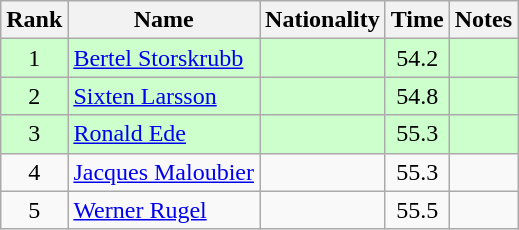<table class="wikitable sortable" style="text-align:center">
<tr>
<th>Rank</th>
<th>Name</th>
<th>Nationality</th>
<th>Time</th>
<th>Notes</th>
</tr>
<tr bgcolor=ccffcc>
<td>1</td>
<td align=left><a href='#'>Bertel Storskrubb</a></td>
<td align=left></td>
<td>54.2</td>
<td></td>
</tr>
<tr bgcolor=ccffcc>
<td>2</td>
<td align=left><a href='#'>Sixten Larsson</a></td>
<td align=left></td>
<td>54.8</td>
<td></td>
</tr>
<tr bgcolor=ccffcc>
<td>3</td>
<td align=left><a href='#'>Ronald Ede</a></td>
<td align=left></td>
<td>55.3</td>
<td></td>
</tr>
<tr>
<td>4</td>
<td align=left><a href='#'>Jacques Maloubier</a></td>
<td align=left></td>
<td>55.3</td>
<td></td>
</tr>
<tr>
<td>5</td>
<td align=left><a href='#'>Werner Rugel</a></td>
<td align=left></td>
<td>55.5</td>
<td></td>
</tr>
</table>
